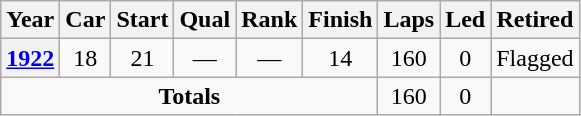<table class="wikitable" style="text-align:center">
<tr>
<th>Year</th>
<th>Car</th>
<th>Start</th>
<th>Qual</th>
<th>Rank</th>
<th>Finish</th>
<th>Laps</th>
<th>Led</th>
<th>Retired</th>
</tr>
<tr>
<th><a href='#'>1922</a></th>
<td>18</td>
<td>21</td>
<td>—</td>
<td>—</td>
<td>14</td>
<td>160</td>
<td>0</td>
<td>Flagged</td>
</tr>
<tr>
<td colspan=6><strong>Totals</strong></td>
<td>160</td>
<td>0</td>
<td></td>
</tr>
</table>
